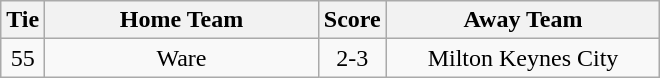<table class="wikitable" style="text-align:center;">
<tr>
<th width=20>Tie</th>
<th width=175>Home Team</th>
<th width=20>Score</th>
<th width=175>Away Team</th>
</tr>
<tr>
<td>55</td>
<td>Ware</td>
<td>2-3</td>
<td>Milton Keynes City</td>
</tr>
</table>
